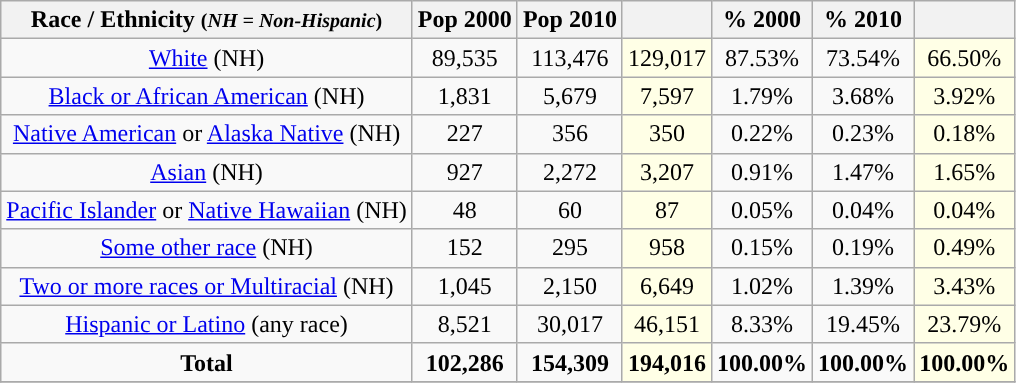<table class="wikitable" style="text-align:center;">
<tr>
<th>Race / Ethnicity <small>(<em>NH = Non-Hispanic</em>)</small></th>
<th>Pop 2000</th>
<th>Pop 2010</th>
<th></th>
<th>% 2000</th>
<th>% 2010</th>
<th></th>
</tr>
<tr>
<td><a href='#'>White</a> (NH)</td>
<td>89,535</td>
<td>113,476</td>
<td style='background: #ffffe6;'>129,017</td>
<td>87.53%</td>
<td>73.54%</td>
<td style='background: #ffffe6;'>66.50%</td>
</tr>
<tr>
<td><a href='#'>Black or African American</a> (NH)</td>
<td>1,831</td>
<td>5,679</td>
<td style='background: #ffffe6;'>7,597</td>
<td>1.79%</td>
<td>3.68%</td>
<td style='background: #ffffe6;'>3.92%</td>
</tr>
<tr>
<td><a href='#'>Native American</a> or <a href='#'>Alaska Native</a> (NH)</td>
<td>227</td>
<td>356</td>
<td style='background: #ffffe6;'>350</td>
<td>0.22%</td>
<td>0.23%</td>
<td style='background: #ffffe6;'>0.18%</td>
</tr>
<tr>
<td><a href='#'>Asian</a> (NH)</td>
<td>927</td>
<td>2,272</td>
<td style='background: #ffffe6;'>3,207</td>
<td>0.91%</td>
<td>1.47%</td>
<td style='background: #ffffe6;'>1.65%</td>
</tr>
<tr>
<td><a href='#'>Pacific Islander</a> or <a href='#'>Native Hawaiian</a> (NH)</td>
<td>48</td>
<td>60</td>
<td style='background: #ffffe6;'>87</td>
<td>0.05%</td>
<td>0.04%</td>
<td style='background: #ffffe6;'>0.04%</td>
</tr>
<tr>
<td><a href='#'>Some other race</a> (NH)</td>
<td>152</td>
<td>295</td>
<td style='background: #ffffe6;'>958</td>
<td>0.15%</td>
<td>0.19%</td>
<td style='background: #ffffe6;'>0.49%</td>
</tr>
<tr>
<td><a href='#'>Two or more races or Multiracial</a> (NH)</td>
<td>1,045</td>
<td>2,150</td>
<td style='background: #ffffe6;'>6,649</td>
<td>1.02%</td>
<td>1.39%</td>
<td style='background: #ffffe6;'>3.43%</td>
</tr>
<tr>
<td><a href='#'>Hispanic or Latino</a> (any race)</td>
<td>8,521</td>
<td>30,017</td>
<td style='background: #ffffe6;'>46,151</td>
<td>8.33%</td>
<td>19.45%</td>
<td style='background: #ffffe6;'>23.79%</td>
</tr>
<tr>
<td><strong>Total</strong></td>
<td><strong>102,286</strong></td>
<td><strong>154,309</strong></td>
<td style='background: #ffffe6;'><strong>194,016</strong></td>
<td><strong>100.00%</strong></td>
<td><strong>100.00%</strong></td>
<td style='background: #ffffe6;'><strong>100.00%</strong></td>
</tr>
<tr>
</tr>
</table>
